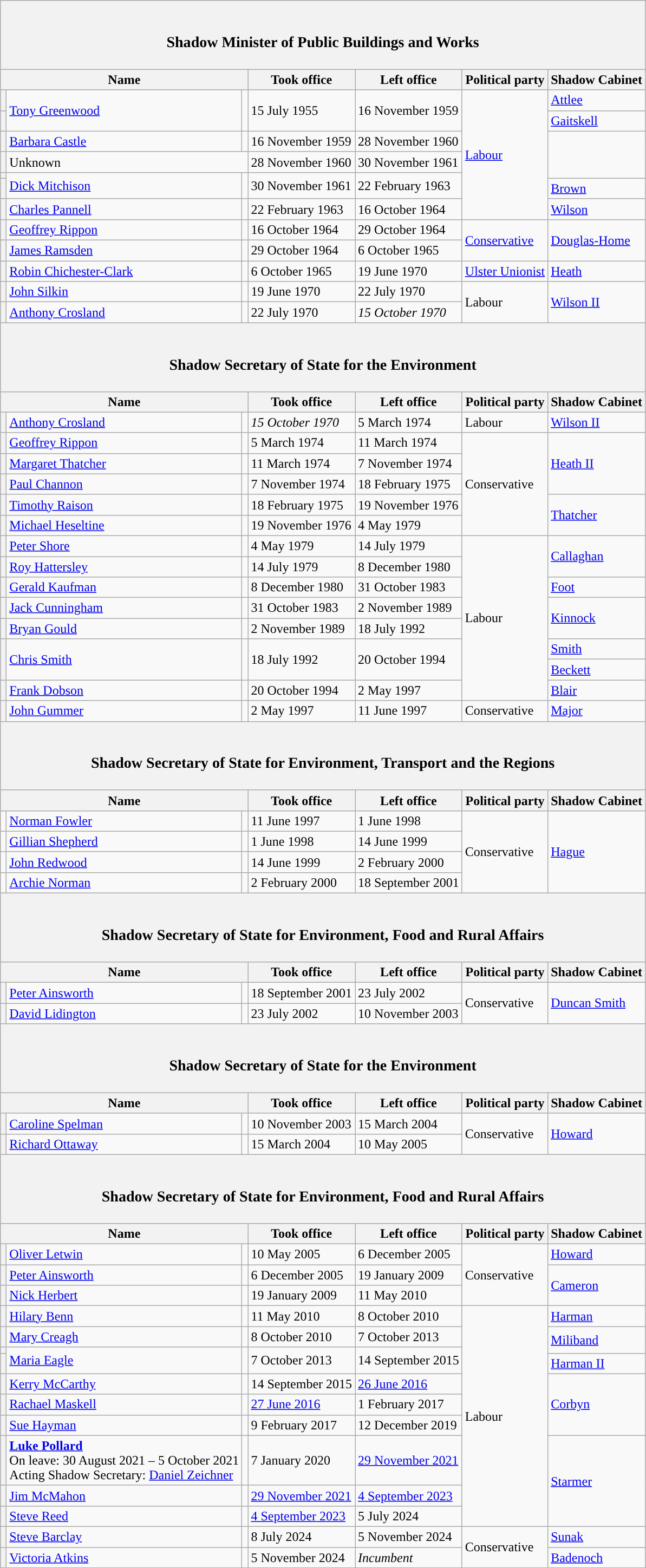<table class="wikitable">
<tr>
<th colspan=7><br><h3>Shadow Minister of Public Buildings and Works</h3></th>
</tr>
<tr>
<th colspan=3>Name</th>
<th>Took office</th>
<th>Left office</th>
<th>Political party</th>
<th>Shadow Cabinet</th>
</tr>
<tr>
<th style="background-color: "></th>
<td rowspan="2"><a href='#'>Tony Greenwood</a></td>
<td rowspan="2"></td>
<td rowspan="2">15 July 1955</td>
<td rowspan="2">16 November 1959</td>
<td rowspan="7"><a href='#'>Labour</a></td>
<td><a href='#'>Attlee</a></td>
</tr>
<tr>
<th style="background-color: "></th>
<td><a href='#'>Gaitskell</a></td>
</tr>
<tr>
<th style="background-color: "></th>
<td><a href='#'>Barbara Castle</a></td>
<td></td>
<td>16 November 1959</td>
<td>28 November 1960</td>
</tr>
<tr>
<th style="background-color: "></th>
<td colspan="2">Unknown</td>
<td>28 November 1960</td>
<td>30 November 1961</td>
</tr>
<tr>
<th style="background-color: "></th>
<td rowspan="2"><a href='#'>Dick Mitchison</a></td>
<td rowspan="2"></td>
<td rowspan="2">30 November 1961</td>
<td rowspan="2">22 February 1963</td>
</tr>
<tr>
<th style="background-color: "></th>
<td><a href='#'>Brown</a></td>
</tr>
<tr>
<th style="background-color: "></th>
<td><a href='#'>Charles Pannell</a></td>
<td></td>
<td>22 February 1963</td>
<td>16 October 1964</td>
<td><a href='#'>Wilson</a></td>
</tr>
<tr>
<th style="background-color: "></th>
<td><a href='#'>Geoffrey Rippon</a></td>
<td></td>
<td>16 October 1964</td>
<td>29 October 1964</td>
<td rowspan="2"><a href='#'>Conservative</a></td>
<td rowspan="2" ><a href='#'>Douglas-Home</a></td>
</tr>
<tr>
<th style="background-color: "></th>
<td><a href='#'>James Ramsden</a></td>
<td></td>
<td>29 October 1964</td>
<td>6 October 1965</td>
</tr>
<tr>
<th style="background-color: "></th>
<td><a href='#'>Robin Chichester-Clark</a></td>
<td></td>
<td>6 October 1965</td>
<td>19 June 1970</td>
<td><a href='#'>Ulster Unionist</a></td>
<td><a href='#'>Heath</a></td>
</tr>
<tr>
<th style="background-color: "></th>
<td><a href='#'>John Silkin</a></td>
<td></td>
<td>19 June 1970</td>
<td>22 July 1970</td>
<td rowspan="2">Labour</td>
<td rowspan="2" ><a href='#'>Wilson II</a></td>
</tr>
<tr>
<th style="background-color: "></th>
<td><a href='#'>Anthony Crosland</a></td>
<td></td>
<td>22 July 1970</td>
<td><em>15 October 1970</em></td>
</tr>
<tr>
<th colspan=7><br><h3>Shadow Secretary of State for the Environment</h3></th>
</tr>
<tr>
<th colspan=3>Name</th>
<th>Took office</th>
<th>Left office</th>
<th>Political party</th>
<th>Shadow Cabinet</th>
</tr>
<tr>
<th style="background-color: "></th>
<td><a href='#'>Anthony Crosland</a></td>
<td></td>
<td><em>15 October 1970</em></td>
<td>5 March 1974</td>
<td>Labour</td>
<td><a href='#'>Wilson II</a></td>
</tr>
<tr>
<th style="background-color: "></th>
<td><a href='#'>Geoffrey Rippon</a></td>
<td></td>
<td>5 March 1974</td>
<td>11 March 1974</td>
<td rowspan="5">Conservative</td>
<td rowspan="3" ><a href='#'>Heath II</a></td>
</tr>
<tr>
<th style="background-color: "></th>
<td><a href='#'>Margaret Thatcher</a></td>
<td></td>
<td>11 March 1974</td>
<td>7 November 1974</td>
</tr>
<tr>
<th style="background-color: "></th>
<td><a href='#'>Paul Channon</a></td>
<td></td>
<td>7 November 1974</td>
<td>18 February 1975</td>
</tr>
<tr>
<th style="background-color: "></th>
<td><a href='#'>Timothy Raison</a></td>
<td></td>
<td>18 February 1975</td>
<td>19 November 1976</td>
<td rowspan="2" ><a href='#'>Thatcher</a></td>
</tr>
<tr>
<th style="background-color: "></th>
<td><a href='#'>Michael Heseltine</a></td>
<td></td>
<td>19 November 1976</td>
<td>4 May 1979</td>
</tr>
<tr>
<th style="background-color: "></th>
<td><a href='#'>Peter Shore</a></td>
<td></td>
<td>4 May 1979</td>
<td>14 July 1979</td>
<td rowspan="8">Labour</td>
<td rowspan="2" ><a href='#'>Callaghan</a></td>
</tr>
<tr>
<th style="background-color: "></th>
<td><a href='#'>Roy Hattersley</a></td>
<td></td>
<td>14 July 1979</td>
<td>8 December 1980</td>
</tr>
<tr>
<th style="background-color: "></th>
<td><a href='#'>Gerald Kaufman</a></td>
<td></td>
<td>8 December 1980</td>
<td>31 October 1983</td>
<td><a href='#'>Foot</a></td>
</tr>
<tr>
<th style="background-color: "></th>
<td><a href='#'>Jack Cunningham</a></td>
<td></td>
<td>31 October 1983</td>
<td>2 November 1989</td>
<td rowspan=2 ><a href='#'>Kinnock</a></td>
</tr>
<tr>
<th style="background-color: "></th>
<td><a href='#'>Bryan Gould</a></td>
<td></td>
<td>2 November 1989</td>
<td>18 July 1992</td>
</tr>
<tr>
<th rowspan=2 style="background-color: "></th>
<td rowspan=2><a href='#'>Chris Smith</a></td>
<td rowspan=2></td>
<td rowspan=2>18 July 1992</td>
<td rowspan=2>20 October 1994</td>
<td><a href='#'>Smith</a></td>
</tr>
<tr>
<td><a href='#'>Beckett</a></td>
</tr>
<tr>
<th style="background-color: "></th>
<td><a href='#'>Frank Dobson</a></td>
<td></td>
<td>20 October 1994</td>
<td>2 May 1997</td>
<td><a href='#'>Blair</a></td>
</tr>
<tr>
<th style="background-color: "></th>
<td><a href='#'>John Gummer</a></td>
<td></td>
<td>2 May 1997</td>
<td>11 June 1997</td>
<td>Conservative</td>
<td><a href='#'>Major</a></td>
</tr>
<tr>
<th colspan=7><br><h3>Shadow Secretary of State for Environment, Transport and the Regions</h3></th>
</tr>
<tr>
<th colspan="3">Name</th>
<th>Took office</th>
<th>Left office</th>
<th>Political party</th>
<th>Shadow Cabinet</th>
</tr>
<tr>
<td style="background-color: "></td>
<td><a href='#'>Norman Fowler</a></td>
<td></td>
<td>11 June 1997</td>
<td>1 June 1998</td>
<td rowspan="4">Conservative</td>
<td rowspan=4 ><a href='#'>Hague</a></td>
</tr>
<tr>
<td style="background-color: "></td>
<td><a href='#'>Gillian Shepherd</a></td>
<td></td>
<td>1 June 1998</td>
<td>14 June 1999</td>
</tr>
<tr>
<td style="background-color: "></td>
<td><a href='#'>John Redwood</a></td>
<td></td>
<td>14 June 1999</td>
<td>2 February 2000</td>
</tr>
<tr>
<td style="background-color: "></td>
<td><a href='#'>Archie Norman</a></td>
<td></td>
<td>2 February 2000</td>
<td>18 September 2001</td>
</tr>
<tr>
<th colspan=7><br><h3>Shadow Secretary of State for Environment, Food and Rural Affairs</h3></th>
</tr>
<tr>
<th colspan="3">Name</th>
<th>Took office</th>
<th>Left office</th>
<th>Political party</th>
<th>Shadow Cabinet</th>
</tr>
<tr>
<th style="background-color: "></th>
<td><a href='#'>Peter Ainsworth</a></td>
<td></td>
<td>18 September 2001</td>
<td>23 July 2002</td>
<td rowspan="2">Conservative</td>
<td rowspan="2" ><a href='#'>Duncan Smith</a></td>
</tr>
<tr>
<th style="background-color: "></th>
<td><a href='#'>David Lidington</a></td>
<td></td>
<td>23 July 2002</td>
<td>10 November 2003</td>
</tr>
<tr>
<th colspan=7><br><h3>Shadow Secretary of State for the Environment</h3></th>
</tr>
<tr>
<th colspan=3>Name</th>
<th>Took office</th>
<th>Left office</th>
<th>Political party</th>
<th>Shadow Cabinet</th>
</tr>
<tr>
<th style="background-color: "></th>
<td><a href='#'>Caroline Spelman</a></td>
<td></td>
<td>10 November 2003</td>
<td>15 March 2004</td>
<td rowspan="2">Conservative</td>
<td rowspan=2 ><a href='#'>Howard</a></td>
</tr>
<tr>
<th style="background-color: "></th>
<td><a href='#'>Richard Ottaway</a></td>
<td></td>
<td>15 March 2004</td>
<td>10 May 2005</td>
</tr>
<tr>
<th colspan=7><br><h3>Shadow Secretary of State for Environment, Food and Rural Affairs</h3></th>
</tr>
<tr>
<th colspan=3>Name</th>
<th>Took office</th>
<th>Left office</th>
<th>Political party</th>
<th>Shadow Cabinet</th>
</tr>
<tr>
<th style="background-color: "></th>
<td><a href='#'>Oliver Letwin</a></td>
<td></td>
<td>10 May 2005</td>
<td>6 December 2005</td>
<td rowspan="3">Conservative</td>
<td><a href='#'>Howard</a></td>
</tr>
<tr>
<th style="background-color: "></th>
<td><a href='#'>Peter Ainsworth</a></td>
<td></td>
<td>6 December 2005</td>
<td>19 January 2009</td>
<td rowspan=2 ><a href='#'>Cameron</a></td>
</tr>
<tr>
<th style="background-color: "></th>
<td><a href='#'>Nick Herbert</a></td>
<td></td>
<td>19 January 2009</td>
<td>11 May 2010</td>
</tr>
<tr>
<th style="background-color: "></th>
<td><a href='#'>Hilary Benn</a></td>
<td></td>
<td>11 May 2010</td>
<td>8 October 2010</td>
<td rowspan="11">Labour</td>
<td><a href='#'>Harman</a></td>
</tr>
<tr>
<th style="background-color: "></th>
<td><a href='#'>Mary Creagh</a></td>
<td></td>
<td>8 October 2010</td>
<td>7 October 2013</td>
<td rowspan=2 ><a href='#'>Miliband</a></td>
</tr>
<tr>
<th style="background-color: "></th>
<td rowspan=2><a href='#'>Maria Eagle</a></td>
<td rowspan=2></td>
<td rowspan=2>7 October 2013</td>
<td rowspan=2>14 September 2015</td>
</tr>
<tr>
<th style="background-color: "></th>
<td><a href='#'>Harman II</a></td>
</tr>
<tr>
<th style="background-color: "></th>
<td><a href='#'>Kerry McCarthy</a></td>
<td></td>
<td>14 September 2015</td>
<td><a href='#'>26 June 2016</a></td>
<td rowspan="4" ><a href='#'>Corbyn</a></td>
</tr>
<tr>
<th style="background-color: "></th>
<td><a href='#'>Rachael Maskell</a></td>
<td></td>
<td><a href='#'>27 June 2016</a></td>
<td>1 February 2017</td>
</tr>
<tr>
<th style="background-color: "></th>
<td><a href='#'>Sue Hayman</a></td>
<td></td>
<td>9 February 2017</td>
<td>12 December 2019</td>
</tr>
<tr>
<th rowspan="2" style="background-color: "></th>
<td rowspan="2"><strong><a href='#'>Luke Pollard</a></strong><br>On leave: 30 August 2021 – 5 October 2021<br>Acting Shadow Secretary: <a href='#'>Daniel Zeichner</a></td>
<td rowspan="2"></td>
<td rowspan="2">7 January 2020</td>
<td rowspan="2"><a href='#'>29 November 2021</a></td>
</tr>
<tr>
<td rowspan="3" ><a href='#'>Starmer</a></td>
</tr>
<tr>
<th style="background-color: "></th>
<td><a href='#'>Jim McMahon</a></td>
<td></td>
<td><a href='#'>29 November 2021</a></td>
<td><a href='#'>4 September 2023</a></td>
</tr>
<tr>
<th style="background-color: "></th>
<td><a href='#'>Steve Reed</a></td>
<td></td>
<td><a href='#'>4 September 2023</a></td>
<td>5 July 2024</td>
</tr>
<tr>
<th style="background-color: "></th>
<td><a href='#'>Steve Barclay</a></td>
<td></td>
<td>8 July 2024</td>
<td>5 November 2024</td>
<td rowspan="2">Conservative</td>
<td><a href='#'>Sunak</a></td>
</tr>
<tr>
<th style="background-color: "></th>
<td><a href='#'>Victoria Atkins</a></td>
<td></td>
<td>5 November 2024</td>
<td><em>Incumbent</em></td>
<td><a href='#'>Badenoch</a></td>
</tr>
</table>
